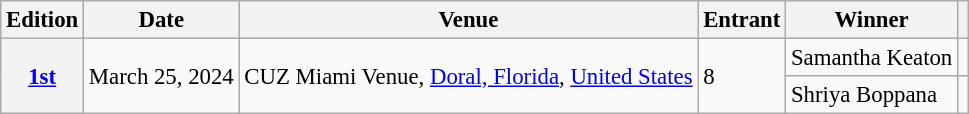<table class="wikitable col1center col4center col6center" style="font-size:95%;">
<tr>
<th>Edition</th>
<th>Date</th>
<th>Venue</th>
<th>Entrant</th>
<th>Winner</th>
<th></th>
</tr>
<tr>
<th rowspan="2"><a href='#'>1st</a></th>
<td rowspan="2">March 25, 2024</td>
<td rowspan="2">CUZ Miami Venue, <a href='#'>Doral, Florida</a>, <a href='#'>United States</a></td>
<td rowspan="2">8</td>
<td>Samantha Keaton</td>
<td></td>
</tr>
<tr>
<td>Shriya Boppana</td>
<td></td>
</tr>
</table>
